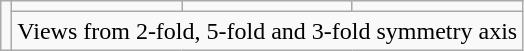<table class="wikitable" style="text-align: center;">
<tr>
<td rowspan="2"></td>
<td></td>
<td></td>
<td></td>
</tr>
<tr>
<td colspan="3">Views from 2-fold, 5-fold and 3-fold symmetry axis</td>
</tr>
</table>
